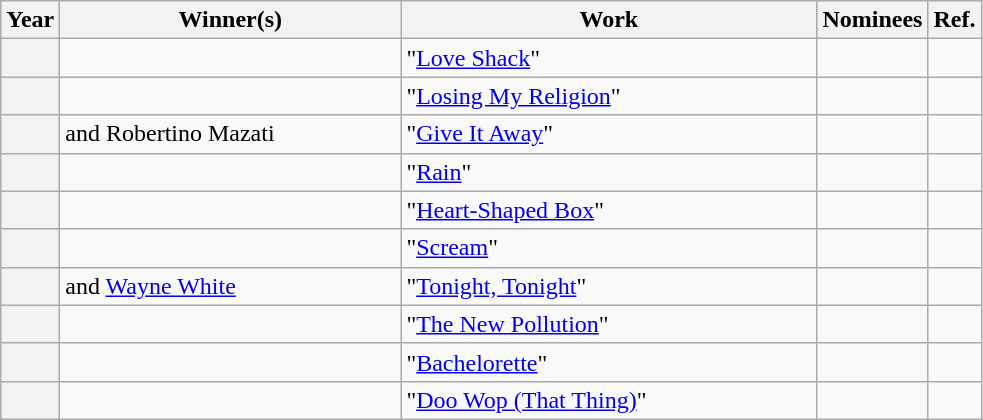<table class="wikitable sortable">
<tr>
<th scope="col" style="width:5px;">Year</th>
<th scope="col" style="width:220px;">Winner(s)</th>
<th scope="col" style="width:270px;">Work</th>
<th scope="col" class="unsortable">Nominees</th>
<th scope="col" class="unsortable">Ref.</th>
</tr>
<tr>
<th scope="row"></th>
<td></td>
<td>"<a href='#'>Love Shack</a>" </td>
<td></td>
<td align="center"></td>
</tr>
<tr>
<th scope="row"></th>
<td></td>
<td>"<a href='#'>Losing My Religion</a>" </td>
<td></td>
<td align="center"></td>
</tr>
<tr>
<th scope="row"></th>
<td> and Robertino Mazati</td>
<td>"<a href='#'>Give It Away</a>" </td>
<td></td>
<td align="center"></td>
</tr>
<tr>
<th scope="row"></th>
<td></td>
<td>"<a href='#'>Rain</a>" </td>
<td></td>
<td align="center"></td>
</tr>
<tr>
<th scope="row"></th>
<td></td>
<td>"<a href='#'>Heart-Shaped Box</a>" </td>
<td></td>
<td align="center"></td>
</tr>
<tr>
<th scope="row"></th>
<td></td>
<td>"<a href='#'>Scream</a>" </td>
<td></td>
<td align="center"></td>
</tr>
<tr>
<th scope="row"></th>
<td> and <a href='#'>Wayne White</a></td>
<td>"<a href='#'>Tonight, Tonight</a>" </td>
<td></td>
<td align="center"></td>
</tr>
<tr>
<th scope="row"></th>
<td></td>
<td>"<a href='#'>The New Pollution</a>" </td>
<td></td>
<td align="center"></td>
</tr>
<tr>
<th scope="row"></th>
<td></td>
<td>"<a href='#'>Bachelorette</a>" </td>
<td></td>
<td align="center"></td>
</tr>
<tr>
<th scope="row"></th>
<td></td>
<td>"<a href='#'>Doo Wop (That Thing)</a>" </td>
<td></td>
<td align="center"></td>
</tr>
</table>
